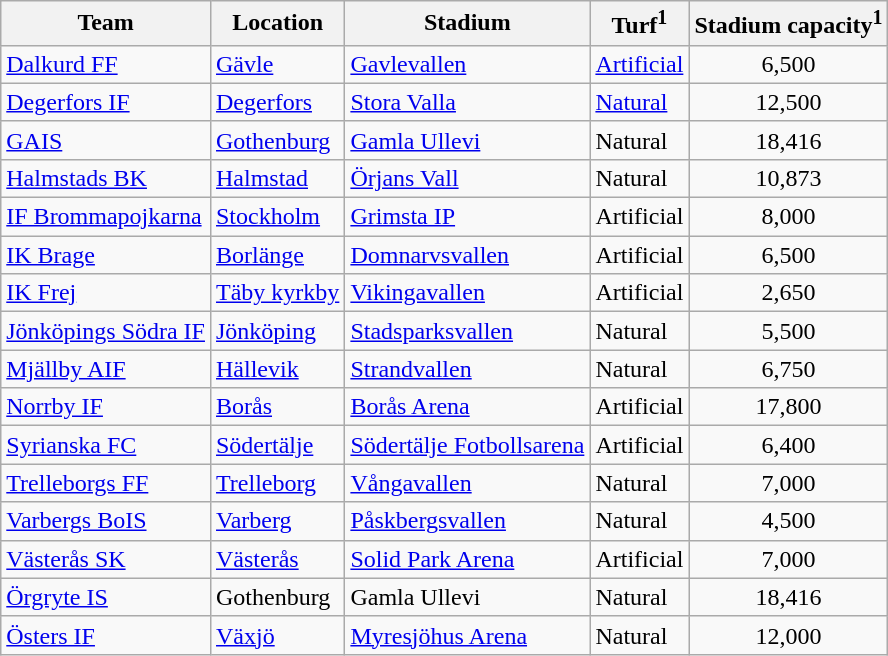<table class="sortable wikitable" style="text-align: left;">
<tr>
<th>Team</th>
<th>Location</th>
<th>Stadium</th>
<th>Turf<sup>1</sup></th>
<th>Stadium capacity<sup>1</sup></th>
</tr>
<tr>
<td><a href='#'>Dalkurd FF</a></td>
<td><a href='#'>Gävle</a></td>
<td><a href='#'>Gavlevallen</a></td>
<td><a href='#'>Artificial</a></td>
<td align="center">6,500</td>
</tr>
<tr>
<td><a href='#'>Degerfors IF</a></td>
<td><a href='#'>Degerfors</a></td>
<td><a href='#'>Stora Valla</a></td>
<td><a href='#'>Natural</a></td>
<td align="center">12,500</td>
</tr>
<tr>
<td><a href='#'>GAIS</a></td>
<td><a href='#'>Gothenburg</a></td>
<td><a href='#'>Gamla Ullevi</a></td>
<td>Natural</td>
<td align="center">18,416</td>
</tr>
<tr>
<td><a href='#'>Halmstads BK</a></td>
<td><a href='#'>Halmstad</a></td>
<td><a href='#'>Örjans Vall</a></td>
<td>Natural</td>
<td align="center">10,873</td>
</tr>
<tr>
<td><a href='#'>IF Brommapojkarna</a></td>
<td><a href='#'>Stockholm</a></td>
<td><a href='#'>Grimsta IP</a></td>
<td>Artificial</td>
<td align="center">8,000</td>
</tr>
<tr>
<td><a href='#'>IK Brage</a></td>
<td><a href='#'>Borlänge</a></td>
<td><a href='#'>Domnarvsvallen</a></td>
<td>Artificial</td>
<td align="center">6,500</td>
</tr>
<tr>
<td><a href='#'>IK Frej</a></td>
<td><a href='#'>Täby kyrkby</a></td>
<td><a href='#'>Vikingavallen</a></td>
<td>Artificial</td>
<td align="center">2,650</td>
</tr>
<tr>
<td><a href='#'>Jönköpings Södra IF</a></td>
<td><a href='#'>Jönköping</a></td>
<td><a href='#'>Stadsparksvallen</a></td>
<td>Natural</td>
<td align="center">5,500</td>
</tr>
<tr>
<td><a href='#'>Mjällby AIF</a></td>
<td><a href='#'>Hällevik</a></td>
<td><a href='#'>Strandvallen</a></td>
<td>Natural</td>
<td align="center">6,750</td>
</tr>
<tr>
<td><a href='#'>Norrby IF</a></td>
<td><a href='#'>Borås</a></td>
<td><a href='#'>Borås Arena</a></td>
<td>Artificial</td>
<td align="center">17,800</td>
</tr>
<tr>
<td><a href='#'>Syrianska FC</a></td>
<td><a href='#'>Södertälje</a></td>
<td><a href='#'>Södertälje Fotbollsarena</a></td>
<td>Artificial</td>
<td align="center">6,400</td>
</tr>
<tr>
<td><a href='#'>Trelleborgs FF</a></td>
<td><a href='#'>Trelleborg</a></td>
<td><a href='#'>Vångavallen</a></td>
<td>Natural</td>
<td align="center">7,000</td>
</tr>
<tr>
<td><a href='#'>Varbergs BoIS</a></td>
<td><a href='#'>Varberg</a></td>
<td><a href='#'>Påskbergsvallen</a></td>
<td>Natural</td>
<td align="center">4,500</td>
</tr>
<tr>
<td><a href='#'>Västerås SK</a></td>
<td><a href='#'>Västerås</a></td>
<td><a href='#'>Solid Park Arena</a></td>
<td>Artificial</td>
<td align="center">7,000</td>
</tr>
<tr>
<td><a href='#'>Örgryte IS</a></td>
<td>Gothenburg</td>
<td>Gamla Ullevi</td>
<td>Natural</td>
<td align="center">18,416</td>
</tr>
<tr>
<td><a href='#'>Östers IF</a></td>
<td><a href='#'>Växjö</a></td>
<td><a href='#'>Myresjöhus Arena</a></td>
<td>Natural</td>
<td align="center">12,000</td>
</tr>
</table>
